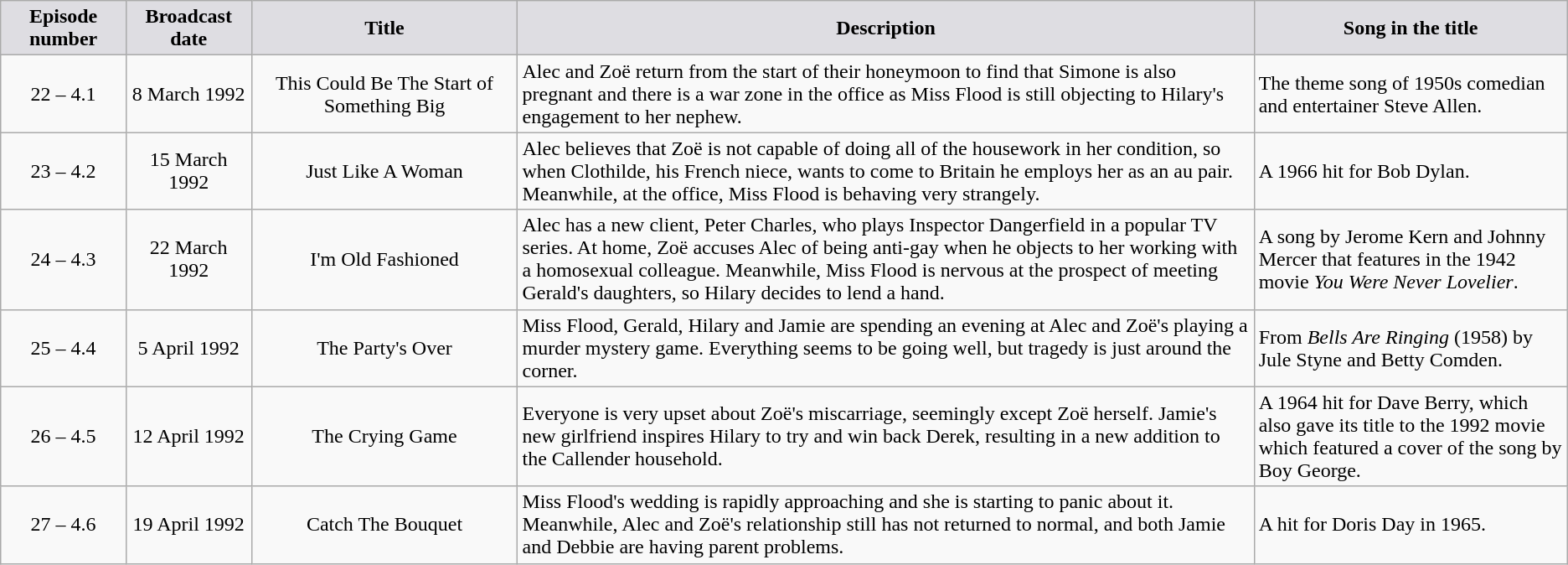<table class="wikitable" border="1">
<tr>
<th style="background-color: #DEDDE2" width=8%>Episode number</th>
<th style="background-color: #DEDDE2" width=8%>Broadcast date</th>
<th style="background-color: #DEDDE2" width=17%>Title</th>
<th style="background-color: #DEDDE2" width=47%>Description</th>
<th style="background-color: #DEDDE2" width=20%>Song in the title</th>
</tr>
<tr>
<td align=center>22 – 4.1</td>
<td align=center>8 March 1992</td>
<td align=center>This Could Be The Start of Something Big</td>
<td>Alec and Zoë return from the start of their honeymoon to find that Simone is also pregnant and there is a war zone in the office as Miss Flood is still objecting to Hilary's engagement to her nephew.</td>
<td>The theme song of 1950s comedian and entertainer Steve Allen.</td>
</tr>
<tr>
<td align=center>23 – 4.2</td>
<td align=center>15 March 1992</td>
<td align=center>Just Like A Woman</td>
<td>Alec believes that Zoë is not capable of doing all of the housework in her condition, so when Clothilde, his French niece, wants to come to Britain he employs her as an au pair. Meanwhile, at the office, Miss Flood is behaving very strangely.</td>
<td>A 1966 hit for Bob Dylan.</td>
</tr>
<tr>
<td align=center>24 – 4.3</td>
<td align=center>22 March 1992</td>
<td align=center>I'm Old Fashioned</td>
<td>Alec has a new client, Peter Charles, who plays Inspector Dangerfield in a popular TV series. At home, Zoë accuses Alec of being anti-gay when he objects to her working with a homosexual colleague. Meanwhile, Miss Flood is nervous at the prospect of meeting Gerald's daughters, so Hilary decides to lend a hand.</td>
<td>A song by Jerome Kern and Johnny Mercer that features in the 1942 movie <em>You Were Never Lovelier</em>.</td>
</tr>
<tr>
<td align=center>25 – 4.4</td>
<td align=center>5 April 1992</td>
<td align=center>The Party's Over</td>
<td>Miss Flood, Gerald, Hilary and Jamie are spending an evening at Alec and Zoë's playing a murder mystery game. Everything seems to be going well, but tragedy is just around the corner.</td>
<td>From <em>Bells Are Ringing</em> (1958) by Jule Styne and Betty Comden.</td>
</tr>
<tr>
<td align=center>26 – 4.5</td>
<td align=center>12 April 1992</td>
<td align=center>The Crying Game</td>
<td>Everyone is very upset about Zoë's miscarriage, seemingly except Zoë herself. Jamie's new girlfriend inspires Hilary to try and win back Derek, resulting in a new addition to the Callender household.</td>
<td>A 1964 hit for Dave Berry, which also gave its title to the 1992 movie which featured a cover of the song by Boy George.</td>
</tr>
<tr>
<td align=center>27 – 4.6</td>
<td align=center>19 April 1992</td>
<td align=center>Catch The Bouquet</td>
<td>Miss Flood's wedding is rapidly approaching and she is starting to panic about it. Meanwhile, Alec and Zoë's relationship still has not returned to normal, and both Jamie and Debbie are having parent problems.</td>
<td>A hit for Doris Day in 1965.</td>
</tr>
</table>
